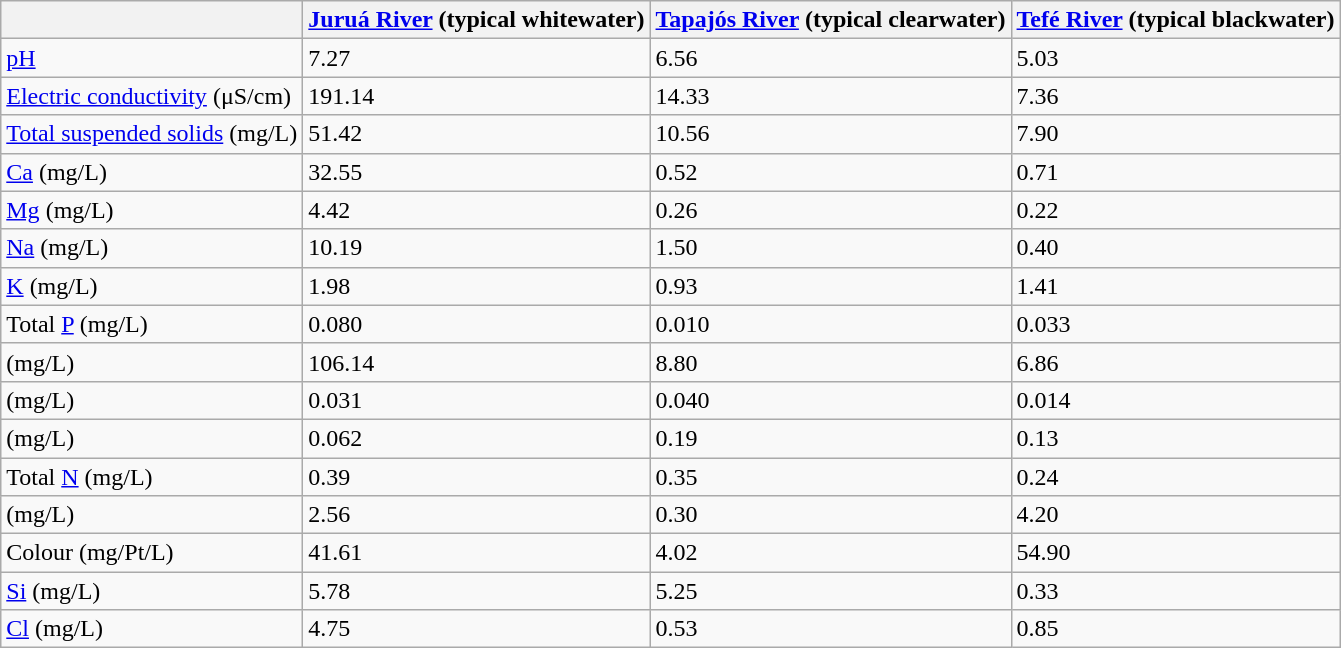<table id="table1" class="wikitable" style="float:left; clear:left; margin:0 0 0.5em 1em;">
<tr>
<th></th>
<th><a href='#'>Juruá River</a> (typical whitewater)</th>
<th><a href='#'>Tapajós River</a> (typical clearwater)</th>
<th><a href='#'>Tefé River</a> (typical blackwater)</th>
</tr>
<tr>
<td><a href='#'>pH</a></td>
<td>7.27</td>
<td>6.56</td>
<td>5.03</td>
</tr>
<tr>
<td><a href='#'>Electric conductivity</a> (μS/cm)</td>
<td>191.14</td>
<td>14.33</td>
<td>7.36</td>
</tr>
<tr>
<td><a href='#'>Total suspended solids</a> (mg/L)</td>
<td>51.42</td>
<td>10.56</td>
<td>7.90</td>
</tr>
<tr>
<td><a href='#'>Ca</a> (mg/L)</td>
<td>32.55</td>
<td>0.52</td>
<td>0.71</td>
</tr>
<tr>
<td><a href='#'>Mg</a> (mg/L)</td>
<td>4.42</td>
<td>0.26</td>
<td>0.22</td>
</tr>
<tr>
<td><a href='#'>Na</a> (mg/L)</td>
<td>10.19</td>
<td>1.50</td>
<td>0.40</td>
</tr>
<tr>
<td><a href='#'>K</a> (mg/L)</td>
<td>1.98</td>
<td>0.93</td>
<td>1.41</td>
</tr>
<tr>
<td>Total <a href='#'>P</a> (mg/L)</td>
<td>0.080</td>
<td>0.010</td>
<td>0.033</td>
</tr>
<tr>
<td><a href='#'></a> (mg/L)</td>
<td>106.14</td>
<td>8.80</td>
<td>6.86</td>
</tr>
<tr>
<td><a href='#'></a> (mg/L)</td>
<td>0.031</td>
<td>0.040</td>
<td>0.014</td>
</tr>
<tr>
<td><a href='#'></a> (mg/L)</td>
<td>0.062</td>
<td>0.19</td>
<td>0.13</td>
</tr>
<tr>
<td>Total <a href='#'>N</a> (mg/L)</td>
<td>0.39</td>
<td>0.35</td>
<td>0.24</td>
</tr>
<tr>
<td><a href='#'></a> (mg/L)</td>
<td>2.56</td>
<td>0.30</td>
<td>4.20</td>
</tr>
<tr>
<td>Colour (mg/Pt/L)</td>
<td>41.61</td>
<td>4.02</td>
<td>54.90</td>
</tr>
<tr>
<td><a href='#'>Si</a> (mg/L)</td>
<td>5.78</td>
<td>5.25</td>
<td>0.33</td>
</tr>
<tr>
<td><a href='#'>Cl</a> (mg/L)</td>
<td>4.75</td>
<td>0.53</td>
<td>0.85</td>
</tr>
</table>
